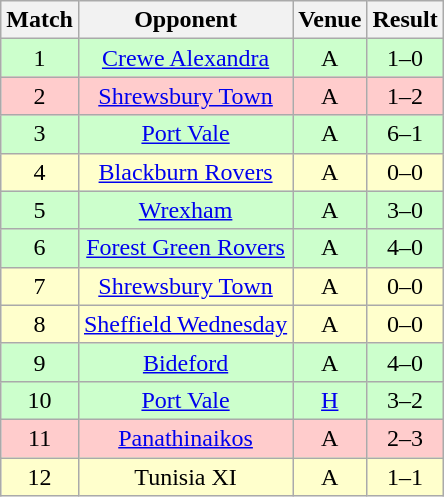<table class="wikitable" style="font-size:100%; text-align:center">
<tr>
<th>Match</th>
<th>Opponent</th>
<th>Venue</th>
<th>Result</th>
</tr>
<tr style="background: #CCFFCC;">
<td align="center">1</td>
<td><a href='#'>Crewe Alexandra</a></td>
<td>A</td>
<td>1–0</td>
</tr>
<tr style="background: #FFCCCC;">
<td align="center">2</td>
<td><a href='#'>Shrewsbury Town</a></td>
<td>A</td>
<td>1–2</td>
</tr>
<tr style="background: #CCFFCC;">
<td align="center">3</td>
<td><a href='#'>Port Vale</a></td>
<td>A</td>
<td>6–1</td>
</tr>
<tr style="background: #FFFFCC;">
<td align="center">4</td>
<td><a href='#'>Blackburn Rovers</a></td>
<td>A</td>
<td>0–0</td>
</tr>
<tr style="background: #CCFFCC;">
<td align="center">5</td>
<td><a href='#'>Wrexham</a></td>
<td>A</td>
<td>3–0</td>
</tr>
<tr style="background: #CCFFCC;">
<td align="center">6</td>
<td><a href='#'>Forest Green Rovers</a></td>
<td>A</td>
<td>4–0</td>
</tr>
<tr style="background: #FFFFCC;">
<td align="center">7</td>
<td><a href='#'>Shrewsbury Town</a></td>
<td>A</td>
<td>0–0</td>
</tr>
<tr style="background: #FFFFCC;">
<td align="center">8</td>
<td><a href='#'>Sheffield Wednesday</a></td>
<td>A</td>
<td>0–0</td>
</tr>
<tr style="background: #CCFFCC;">
<td align="center">9</td>
<td><a href='#'>Bideford</a></td>
<td>A</td>
<td>4–0</td>
</tr>
<tr style="background: #CCFFCC;">
<td align="center">10</td>
<td><a href='#'>Port Vale</a></td>
<td><a href='#'>H</a></td>
<td>3–2</td>
</tr>
<tr style="background: #FFCCCC;">
<td align="center">11</td>
<td><a href='#'>Panathinaikos</a></td>
<td>A</td>
<td>2–3</td>
</tr>
<tr style="background: #FFFFCC;">
<td align="center">12</td>
<td>Tunisia XI</td>
<td>A</td>
<td>1–1</td>
</tr>
</table>
